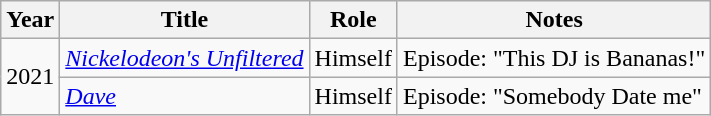<table class="wikitable sortable">
<tr>
<th>Year</th>
<th>Title</th>
<th>Role</th>
<th class="unsortable">Notes</th>
</tr>
<tr>
<td rowspan="2">2021</td>
<td><em><a href='#'>Nickelodeon's Unfiltered</a></em></td>
<td>Himself</td>
<td>Episode: "This DJ is Bananas!"</td>
</tr>
<tr>
<td><em><a href='#'>Dave</a></em></td>
<td>Himself</td>
<td>Episode: "Somebody Date me"</td>
</tr>
</table>
